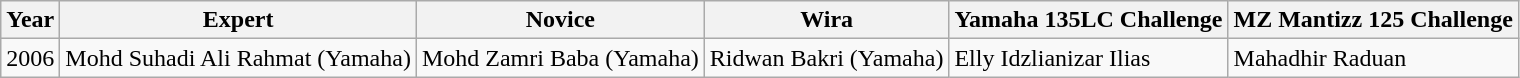<table class="wikitable">
<tr>
<th>Year</th>
<th>Expert</th>
<th>Novice</th>
<th>Wira</th>
<th>Yamaha 135LC Challenge</th>
<th>MZ Mantizz 125 Challenge</th>
</tr>
<tr>
<td>2006</td>
<td>Mohd Suhadi Ali Rahmat (Yamaha)</td>
<td>Mohd Zamri Baba (Yamaha)</td>
<td>Ridwan Bakri (Yamaha)</td>
<td>Elly Idzlianizar Ilias</td>
<td>Mahadhir Raduan</td>
</tr>
</table>
